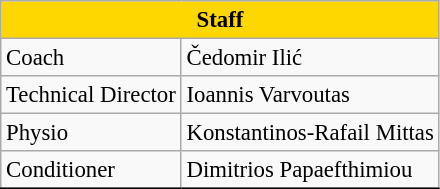<table class=wikitable bgcolor="white" cellpadding="3" cellspacing="0" border="1" style="font-size: 95%; border: 1px solid black; border-collapse: collapse;">
<tr>
<th colspan="2" style="margin:0.7em;color:#000000;text-align:center;background:gold">Staff</th>
</tr>
<tr>
<td align="left">Coach</td>
<td align="left"> Čedomir Ilić</td>
</tr>
<tr>
<td align="left">Technical Director</td>
<td align="left"> Ioannis Varvoutas</td>
</tr>
<tr>
<td align="left">Physio</td>
<td align="left"> Konstantinos-Rafail Mittas</td>
</tr>
<tr>
<td align="left">Conditioner</td>
<td align="left"> Dimitrios Papaefthimiou</td>
</tr>
<tr>
</tr>
</table>
